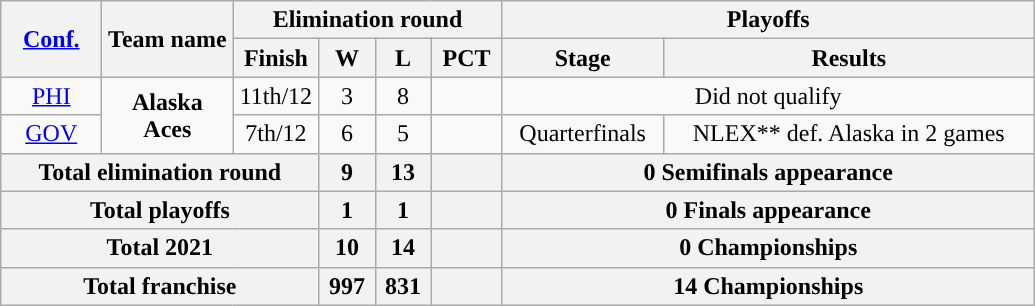<table class=wikitable style="text-align:center;">
<tr>
<th style="width:60px;" rowspan="2"><a href='#'>Conf.</a></th>
<th style="width:80px;" rowspan="2">Team name</th>
<th colspan=4>Elimination round</th>
<th colspan=2>Playoffs</th>
</tr>
<tr>
<th width=50px>Finish</th>
<th width=30px>W</th>
<th width=30px>L</th>
<th width=40px>PCT</th>
<th style="width:100px;">Stage</th>
<th style="width:240px;">Results</th>
</tr>
<tr>
<td><a href='#'>PHI</a></td>
<td rowspan=2><strong>Alaska Aces</strong></td>
<td>11th/12</td>
<td>3</td>
<td>8</td>
<td></td>
<td colspan=2>Did not qualify</td>
</tr>
<tr>
<td><a href='#'>GOV</a></td>
<td>7th/12</td>
<td>6</td>
<td>5</td>
<td></td>
<td>Quarterfinals</td>
<td>NLEX** def. Alaska in 2 games</td>
</tr>
<tr>
<th colspan=3>Total elimination round</th>
<th>9</th>
<th>13</th>
<th></th>
<th colspan=2>0 Semifinals appearance</th>
</tr>
<tr>
<th colspan=3>Total playoffs</th>
<th>1</th>
<th>1</th>
<th></th>
<th colspan=2>0 Finals appearance</th>
</tr>
<tr>
<th colspan=3>Total 2021</th>
<th>10</th>
<th>14</th>
<th></th>
<th colspan=2>0 Championships</th>
</tr>
<tr>
<th colspan=3>Total franchise</th>
<th>997</th>
<th>831</th>
<th></th>
<th colspan=2>14 Championships</th>
</tr>
</table>
